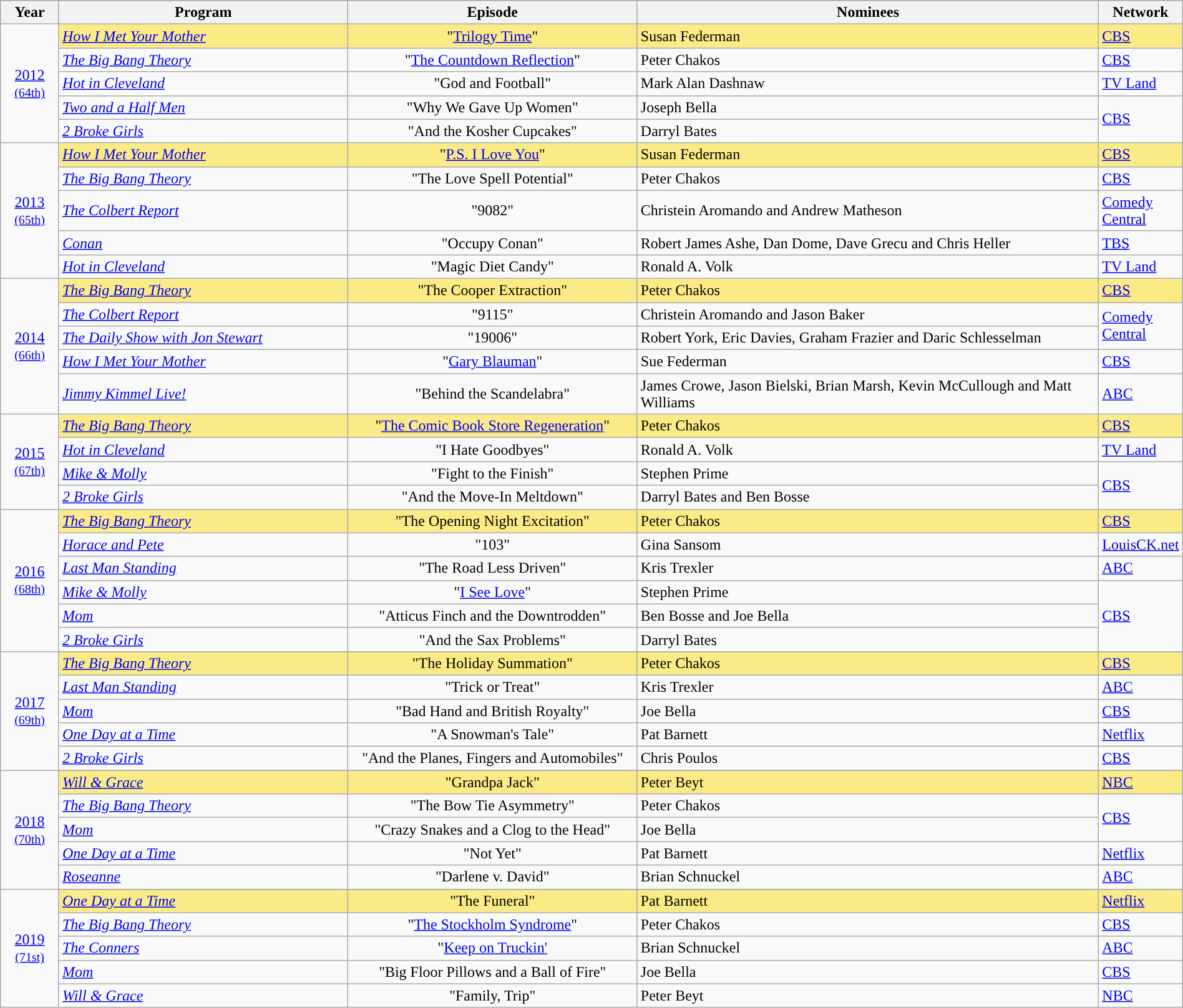<table class="wikitable" style="width:100%">
<tr style="background:#bebebe;">
<th style="width:5%;">Year</th>
<th style="width:25%;">Program</th>
<th style="width:25%;">Episode</th>
<th style="width:40%;">Nominees</th>
<th style="width:5%;">Network</th>
</tr>
<tr>
<td rowspan=5 style="text-align:center;"><a href='#'>2012</a><br><small><a href='#'>(64th)</a></small><br></td>
<td style="background:#FAEB86;"><em><a href='#'>How I Met Your Mother</a></em></td>
<td style="background:#FAEB86;" align=center>"<a href='#'>Trilogy Time</a>"</td>
<td style="background:#FAEB86;">Susan Federman</td>
<td style="background:#FAEB86;"><a href='#'>CBS</a></td>
</tr>
<tr>
<td><em><a href='#'>The Big Bang Theory</a></em></td>
<td align=center>"<a href='#'>The Countdown Reflection</a>"</td>
<td>Peter Chakos</td>
<td><a href='#'>CBS</a></td>
</tr>
<tr>
<td><em><a href='#'>Hot in Cleveland</a></em></td>
<td align=center>"God and Football"</td>
<td>Mark Alan Dashnaw</td>
<td><a href='#'>TV Land</a></td>
</tr>
<tr>
<td><em><a href='#'>Two and a Half Men</a></em></td>
<td align=center>"Why We Gave Up Women"</td>
<td>Joseph Bella</td>
<td rowspan=2><a href='#'>CBS</a></td>
</tr>
<tr>
<td><em><a href='#'>2 Broke Girls</a></em></td>
<td align=center>"And the Kosher Cupcakes"</td>
<td>Darryl Bates</td>
</tr>
<tr>
<td rowspan=5 style="text-align:center;"><a href='#'>2013</a><br><small><a href='#'>(65th)</a></small><br></td>
<td style="background:#FAEB86;"><em><a href='#'>How I Met Your Mother</a></em></td>
<td style="background:#FAEB86;" align=center>"<a href='#'>P.S. I Love You</a>"</td>
<td style="background:#FAEB86;">Susan Federman</td>
<td style="background:#FAEB86;"><a href='#'>CBS</a></td>
</tr>
<tr>
<td><em><a href='#'>The Big Bang Theory</a></em></td>
<td align=center>"The Love Spell Potential"</td>
<td>Peter Chakos</td>
<td><a href='#'>CBS</a></td>
</tr>
<tr>
<td><em><a href='#'>The Colbert Report</a></em></td>
<td align=center>"9082"</td>
<td>Christein Aromando and Andrew Matheson</td>
<td><a href='#'>Comedy Central</a></td>
</tr>
<tr>
<td><em><a href='#'>Conan</a></em></td>
<td align=center>"Occupy Conan"</td>
<td>Robert James Ashe, Dan Dome, Dave Grecu and Chris Heller</td>
<td><a href='#'>TBS</a></td>
</tr>
<tr>
<td><em><a href='#'>Hot in Cleveland</a></em></td>
<td align=center>"Magic Diet Candy"</td>
<td>Ronald A. Volk</td>
<td><a href='#'>TV Land</a></td>
</tr>
<tr>
<td rowspan=5 style="text-align:center;"><a href='#'>2014</a><br><small><a href='#'>(66th)</a></small><br></td>
<td style="background:#FAEB86;"><em><a href='#'>The Big Bang Theory</a></em></td>
<td style="background:#FAEB86;" align=center>"The Cooper Extraction"</td>
<td style="background:#FAEB86;">Peter Chakos</td>
<td style="background:#FAEB86;"><a href='#'>CBS</a></td>
</tr>
<tr>
<td><em><a href='#'>The Colbert Report</a></em></td>
<td align=center>"9115"</td>
<td>Christein Aromando and Jason Baker</td>
<td rowspan=2><a href='#'>Comedy Central</a></td>
</tr>
<tr>
<td><em><a href='#'>The Daily Show with Jon Stewart</a></em></td>
<td align=center>"19006"</td>
<td>Robert York, Eric Davies, Graham Frazier and Daric Schlesselman</td>
</tr>
<tr>
<td><em><a href='#'>How I Met Your Mother</a></em></td>
<td align=center>"<a href='#'>Gary Blauman</a>"</td>
<td>Sue Federman</td>
<td><a href='#'>CBS</a></td>
</tr>
<tr>
<td><em><a href='#'>Jimmy Kimmel Live!</a></em></td>
<td align=center>"Behind the Scandelabra"</td>
<td>James Crowe, Jason Bielski, Brian Marsh, Kevin McCullough and Matt Williams</td>
<td><a href='#'>ABC</a></td>
</tr>
<tr>
<td rowspan=4 style="text-align:center;"><a href='#'>2015</a><br><small><a href='#'>(67th)</a></small><br></td>
<td style="background:#FAEB86;"><em><a href='#'>The Big Bang Theory</a></em></td>
<td style="background:#FAEB86;" align=center>"<a href='#'>The Comic Book Store Regeneration</a>"</td>
<td style="background:#FAEB86;">Peter Chakos</td>
<td style="background:#FAEB86;"><a href='#'>CBS</a></td>
</tr>
<tr>
<td><em><a href='#'>Hot in Cleveland</a></em></td>
<td align=center>"I Hate Goodbyes"</td>
<td>Ronald A. Volk</td>
<td><a href='#'>TV Land</a></td>
</tr>
<tr>
<td><em><a href='#'>Mike & Molly</a></em></td>
<td align=center>"Fight to the Finish"</td>
<td>Stephen Prime</td>
<td rowspan=2><a href='#'>CBS</a></td>
</tr>
<tr>
<td><em><a href='#'>2 Broke Girls</a></em></td>
<td align=center>"And the Move-In Meltdown"</td>
<td>Darryl Bates and Ben Bosse</td>
</tr>
<tr>
<td rowspan=6 style="text-align:center;"><a href='#'>2016</a><br><small><a href='#'>(68th)</a></small><br></td>
<td style="background:#FAEB86;"><em><a href='#'>The Big Bang Theory</a></em></td>
<td style="background:#FAEB86;" align=center>"The Opening Night Excitation"</td>
<td style="background:#FAEB86;">Peter Chakos</td>
<td style="background:#FAEB86;"><a href='#'>CBS</a></td>
</tr>
<tr>
<td><em><a href='#'>Horace and Pete</a></em></td>
<td align=center>"103"</td>
<td>Gina Sansom</td>
<td><a href='#'>LouisCK.net</a></td>
</tr>
<tr>
<td><em><a href='#'>Last Man Standing</a></em></td>
<td align=center>"The Road Less Driven"</td>
<td>Kris Trexler</td>
<td><a href='#'>ABC</a></td>
</tr>
<tr>
<td><em><a href='#'>Mike & Molly</a></em></td>
<td align=center>"<a href='#'>I See Love</a>"</td>
<td>Stephen Prime</td>
<td rowspan=3><a href='#'>CBS</a></td>
</tr>
<tr>
<td><em><a href='#'>Mom</a></em></td>
<td align=center>"Atticus Finch and the Downtrodden"</td>
<td>Ben Bosse and Joe Bella</td>
</tr>
<tr>
<td><em><a href='#'>2 Broke Girls</a></em></td>
<td align=center>"And the Sax Problems"</td>
<td>Darryl Bates</td>
</tr>
<tr>
<td rowspan=6 style="text-align:center;"><a href='#'>2017</a><br><small><a href='#'>(69th)</a></small><br></td>
</tr>
<tr>
<td style="background:#FAEB86;"><em><a href='#'>The Big Bang Theory</a></em></td>
<td style="background:#FAEB86;" align=center>"The Holiday Summation"</td>
<td style="background:#FAEB86;">Peter Chakos</td>
<td style="background:#FAEB86;"><a href='#'>CBS</a></td>
</tr>
<tr>
<td><em><a href='#'>Last Man Standing</a></em></td>
<td align=center>"Trick or Treat"</td>
<td>Kris Trexler</td>
<td><a href='#'>ABC</a></td>
</tr>
<tr>
<td><em><a href='#'>Mom</a></em></td>
<td align=center>"Bad Hand and British Royalty"</td>
<td>Joe Bella</td>
<td><a href='#'>CBS</a></td>
</tr>
<tr>
<td><em><a href='#'>One Day at a Time</a></em></td>
<td align=center>"A Snowman's Tale"</td>
<td>Pat Barnett</td>
<td><a href='#'>Netflix</a></td>
</tr>
<tr>
<td><em><a href='#'>2 Broke Girls</a></em></td>
<td align=center>"And the Planes, Fingers and Automobiles"</td>
<td>Chris Poulos</td>
<td><a href='#'>CBS</a></td>
</tr>
<tr>
<td rowspan=6 style="text-align:center;"><a href='#'>2018</a><br><small><a href='#'>(70th)</a></small><br></td>
</tr>
<tr style="background:#FAEB86;">
<td><em><a href='#'>Will & Grace</a></em></td>
<td align=center>"Grandpa Jack"</td>
<td>Peter Beyt</td>
<td><a href='#'>NBC</a></td>
</tr>
<tr>
<td><em><a href='#'>The Big Bang Theory</a></em></td>
<td align=center>"The Bow Tie Asymmetry"</td>
<td>Peter Chakos</td>
<td rowspan="2"><a href='#'>CBS</a></td>
</tr>
<tr>
<td><em><a href='#'>Mom</a></em></td>
<td align=center>"Crazy Snakes and a Clog to the Head"</td>
<td>Joe Bella</td>
</tr>
<tr>
<td><em><a href='#'>One Day at a Time</a></em></td>
<td align=center>"Not Yet"</td>
<td>Pat Barnett</td>
<td><a href='#'>Netflix</a></td>
</tr>
<tr>
<td><em><a href='#'>Roseanne</a></em></td>
<td align=center>"Darlene v. David"</td>
<td>Brian Schnuckel</td>
<td><a href='#'>ABC</a></td>
</tr>
<tr>
<td rowspan=6 style="text-align:center;"><a href='#'>2019</a><br><small><a href='#'>(71st)</a></small><br></td>
</tr>
<tr style="background:#FAEB86;">
<td><em><a href='#'>One Day at a Time</a></em></td>
<td align=center>"The Funeral"</td>
<td>Pat Barnett</td>
<td><a href='#'>Netflix</a></td>
</tr>
<tr>
<td><em><a href='#'>The Big Bang Theory</a></em></td>
<td align=center>"<a href='#'>The Stockholm Syndrome</a>"</td>
<td>Peter Chakos</td>
<td><a href='#'>CBS</a></td>
</tr>
<tr>
<td><em><a href='#'>The Conners</a></em></td>
<td align=center>"<a href='#'>Keep on Truckin'</a></td>
<td>Brian Schnuckel</td>
<td><a href='#'>ABC</a></td>
</tr>
<tr>
<td><em><a href='#'>Mom</a></em></td>
<td align=center>"Big Floor Pillows and a Ball of Fire"</td>
<td>Joe Bella</td>
<td><a href='#'>CBS</a></td>
</tr>
<tr>
<td><em><a href='#'>Will & Grace</a></em></td>
<td align=center>"Family, Trip"</td>
<td>Peter Beyt</td>
<td><a href='#'>NBC</a></td>
</tr>
</table>
